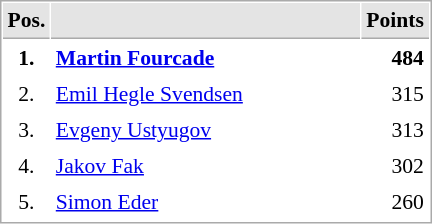<table cellspacing="1" cellpadding="3" style="border:1px solid #AAAAAA;font-size:90%">
<tr bgcolor="#E4E4E4">
<th style="border-bottom:1px solid #AAAAAA" width=10>Pos.</th>
<th style="border-bottom:1px solid #AAAAAA" width=200></th>
<th style="border-bottom:1px solid #AAAAAA" width=20>Points</th>
</tr>
<tr>
<td align="center"><strong>1.</strong></td>
<td> <strong><a href='#'>Martin Fourcade</a></strong></td>
<td align="right"><strong>484</strong></td>
</tr>
<tr>
<td align="center">2.</td>
<td> <a href='#'>Emil Hegle Svendsen</a></td>
<td align="right">315</td>
</tr>
<tr>
<td align="center">3.</td>
<td> <a href='#'>Evgeny Ustyugov</a></td>
<td align="right">313</td>
</tr>
<tr>
<td align="center">4.</td>
<td> <a href='#'>Jakov Fak</a></td>
<td align="right">302</td>
</tr>
<tr>
<td align="center">5.</td>
<td> <a href='#'>Simon Eder</a></td>
<td align="right">260</td>
</tr>
<tr>
</tr>
</table>
